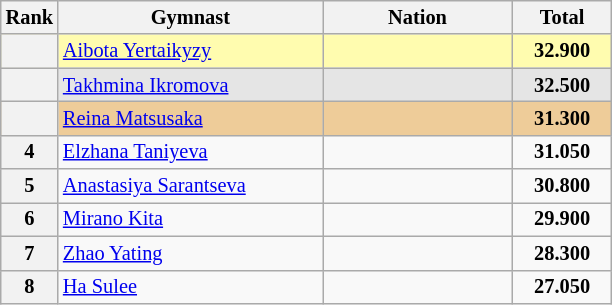<table class="wikitable sortable" style="text-align:center; font-size:85%">
<tr>
<th scope="col" style="width:20px;">Rank</th>
<th ! scope="col" style="width:170px;">Gymnast</th>
<th ! scope="col" style="width:120px;">Nation</th>
<th ! scope="col" style="width:60px;">Total</th>
</tr>
<tr bgcolor=fffcaf>
<th scope=row></th>
<td align=left><a href='#'>Aibota Yertaikyzy</a></td>
<td style="text-align:left;"></td>
<td><strong>32.900</strong></td>
</tr>
<tr bgcolor=e5e5e5>
<th scope=row></th>
<td align=left><a href='#'>Takhmina Ikromova</a></td>
<td style="text-align:left;"></td>
<td><strong>32.500</strong></td>
</tr>
<tr bgcolor=eecc99>
<th scope=row></th>
<td align=left><a href='#'>Reina Matsusaka</a></td>
<td style="text-align:left;"></td>
<td><strong>31.300</strong></td>
</tr>
<tr>
<th scope=row>4</th>
<td align=left><a href='#'>Elzhana Taniyeva</a></td>
<td style="text-align:left;"></td>
<td><strong>31.050</strong></td>
</tr>
<tr>
<th scope=row>5</th>
<td align=left><a href='#'>Anastasiya Sarantseva</a></td>
<td style="text-align:left;"></td>
<td><strong>30.800</strong></td>
</tr>
<tr>
<th scope=row>6</th>
<td align=left><a href='#'>Mirano Kita</a></td>
<td style="text-align:left;"></td>
<td><strong>29.900</strong></td>
</tr>
<tr>
<th scope=row>7</th>
<td align=left><a href='#'>Zhao Yating</a></td>
<td style="text-align:left;"></td>
<td><strong>28.300</strong></td>
</tr>
<tr>
<th scope=row>8</th>
<td align=left><a href='#'>Ha Sulee</a></td>
<td style="text-align:left;"></td>
<td><strong>27.050</strong></td>
</tr>
</table>
